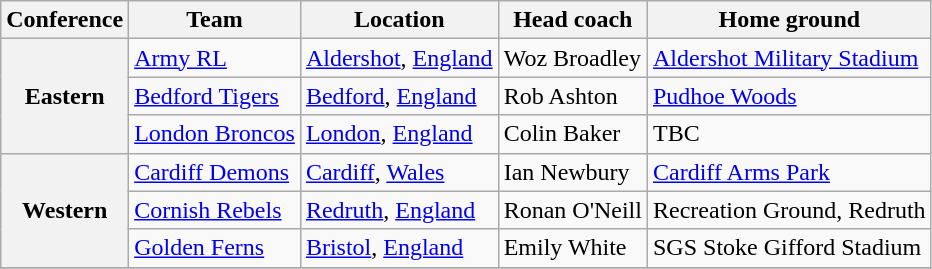<table class="wikitable sortable">
<tr>
<th scope="col">Conference</th>
<th scope="col">Team</th>
<th scope="col">Location</th>
<th scope="col" class="unsortable">Head coach</th>
<th scope="col" class="unsortable">Home ground</th>
</tr>
<tr>
<th scope="rowgroup" rowspan="3">Eastern</th>
<td><a href='#'>Army RL</a></td>
<td><a href='#'>Aldershot</a>, <a href='#'>England</a></td>
<td>Woz Broadley</td>
<td><a href='#'>Aldershot Military Stadium</a></td>
</tr>
<tr>
<td><a href='#'>Bedford Tigers</a></td>
<td><a href='#'>Bedford</a>, <a href='#'>England</a></td>
<td>Rob Ashton</td>
<td><a href='#'>Pudhoe Woods</a></td>
</tr>
<tr>
<td><a href='#'>London Broncos</a></td>
<td><a href='#'>London</a>, <a href='#'>England</a></td>
<td>Colin Baker</td>
<td>TBC</td>
</tr>
<tr>
<th scope="rowgroup" rowspan="3">Western</th>
<td><a href='#'>Cardiff Demons</a></td>
<td><a href='#'>Cardiff</a>, <a href='#'>Wales</a></td>
<td>Ian Newbury</td>
<td><a href='#'>Cardiff Arms Park</a></td>
</tr>
<tr>
<td><a href='#'>Cornish Rebels</a></td>
<td><a href='#'>Redruth</a>, <a href='#'>England</a></td>
<td>Ronan O'Neill</td>
<td>Recreation Ground, Redruth</td>
</tr>
<tr>
<td><a href='#'>Golden Ferns</a></td>
<td><a href='#'>Bristol</a>, <a href='#'>England</a></td>
<td>Emily White</td>
<td>SGS Stoke Gifford Stadium</td>
</tr>
<tr>
</tr>
</table>
